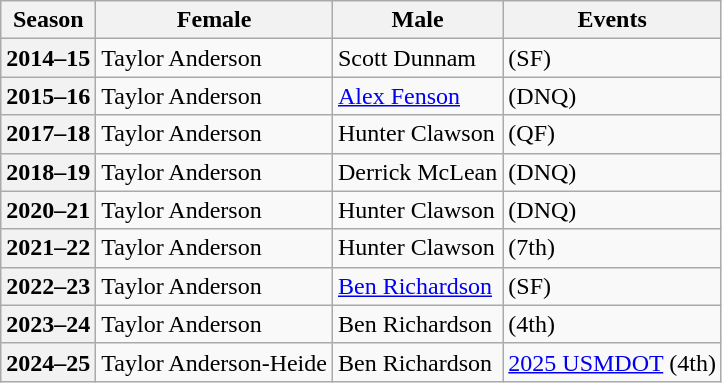<table class="wikitable">
<tr>
<th scope="col">Season</th>
<th scope="col">Female</th>
<th scope="col">Male</th>
<th scope="col">Events</th>
</tr>
<tr>
<th scope="row">2014–15</th>
<td>Taylor Anderson</td>
<td>Scott Dunnam</td>
<td> (SF)</td>
</tr>
<tr>
<th scope="row">2015–16</th>
<td>Taylor Anderson</td>
<td><a href='#'>Alex Fenson</a></td>
<td> (DNQ)</td>
</tr>
<tr>
<th scope="row">2017–18</th>
<td>Taylor Anderson</td>
<td>Hunter Clawson</td>
<td> (QF)</td>
</tr>
<tr>
<th scope="row">2018–19</th>
<td>Taylor Anderson</td>
<td>Derrick McLean</td>
<td> (DNQ)</td>
</tr>
<tr>
<th scope="row">2020–21</th>
<td>Taylor Anderson</td>
<td>Hunter Clawson</td>
<td> (DNQ)</td>
</tr>
<tr>
<th scope="row">2021–22</th>
<td>Taylor Anderson</td>
<td>Hunter Clawson</td>
<td> (7th)</td>
</tr>
<tr>
<th scope="row">2022–23</th>
<td>Taylor Anderson</td>
<td><a href='#'>Ben Richardson</a></td>
<td> (SF)</td>
</tr>
<tr>
<th scope="row">2023–24</th>
<td>Taylor Anderson</td>
<td>Ben Richardson</td>
<td> (4th)</td>
</tr>
<tr>
<th scope="row">2024–25</th>
<td>Taylor Anderson-Heide</td>
<td>Ben Richardson</td>
<td><a href='#'>2025 USMDOT</a> (4th)</td>
</tr>
</table>
